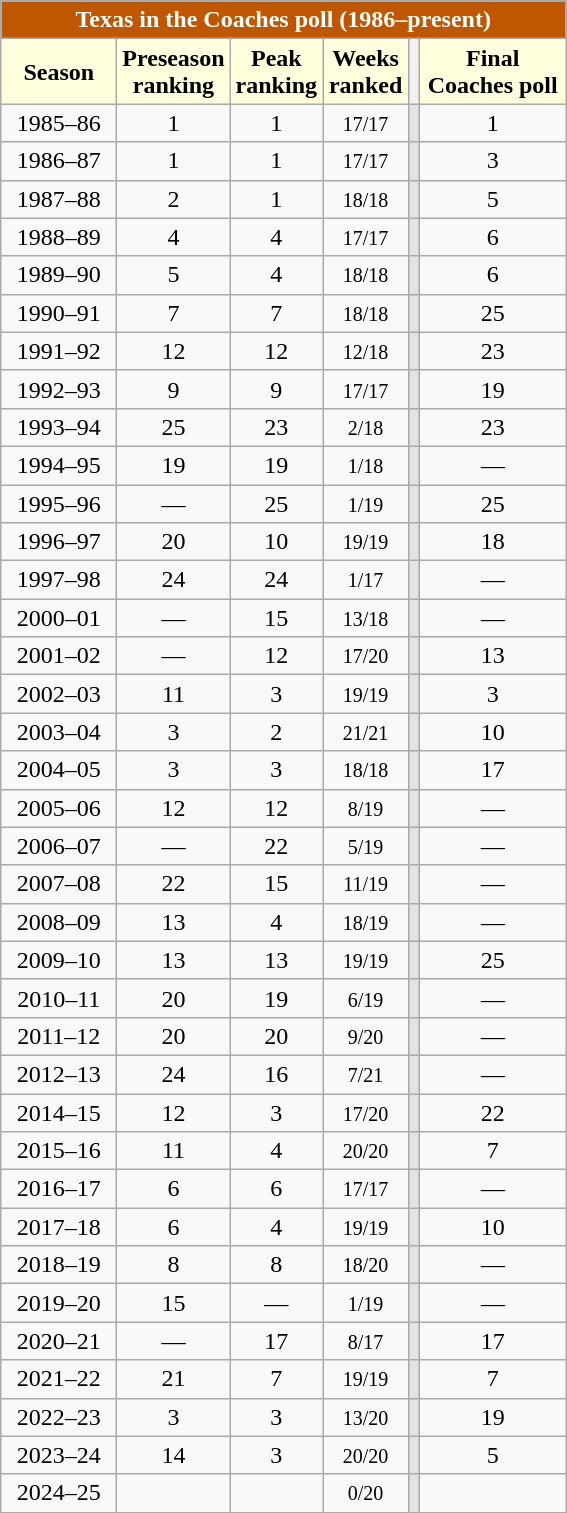<table class="wikitable" style="text-align:center">
<tr>
<td colspan="6" style= "background: #BF5700; color:white"><strong>Texas in the Coaches poll (1986–present)</strong></td>
</tr>
<tr>
<th style="width:70px; background: #ffffdd;">Season</th>
<th style="width:60px; background: #ffffdd;">Preseason<br>ranking</th>
<th style="width:50px; background: #ffffdd;">Peak<br>ranking</th>
<th style="width:50px; background: #ffffdd;">Weeks<br>ranked</th>
<th></th>
<th style="width:90px; background: #ffffdd;">Final<br>Coaches poll</th>
</tr>
<tr>
<td>1985–86</td>
<td>1</td>
<td>1</td>
<td><small>17/17</small></td>
<td style="background: #e3e3e3;"></td>
<td>1</td>
</tr>
<tr>
<td>1986–87</td>
<td>1</td>
<td>1</td>
<td><small>17/17</small></td>
<td style="background: #e3e3e3;"></td>
<td>3</td>
</tr>
<tr>
<td>1987–88</td>
<td>2</td>
<td>1</td>
<td><small>18/18</small></td>
<td style="background: #e3e3e3;"></td>
<td>5</td>
</tr>
<tr>
<td>1988–89</td>
<td>4</td>
<td>4</td>
<td><small>17/17</small></td>
<td style="background: #e3e3e3;"></td>
<td>6</td>
</tr>
<tr>
<td>1989–90</td>
<td>5</td>
<td>4</td>
<td><small>18/18</small></td>
<td style="background: #e3e3e3;"></td>
<td>6</td>
</tr>
<tr>
<td>1990–91</td>
<td>7</td>
<td>7</td>
<td><small>18/18</small></td>
<td style="background: #e3e3e3;"></td>
<td>25</td>
</tr>
<tr>
<td>1991–92</td>
<td>12</td>
<td>12</td>
<td><small>12/18</small></td>
<td style="background: #e3e3e3;"></td>
<td>23</td>
</tr>
<tr>
<td>1992–93</td>
<td>9</td>
<td>9</td>
<td><small>17/17</small></td>
<td style="background: #e3e3e3;"></td>
<td>19</td>
</tr>
<tr>
<td>1993–94</td>
<td>25</td>
<td>23</td>
<td><small>2/18</small></td>
<td style="background: #e3e3e3;"></td>
<td>23</td>
</tr>
<tr>
<td>1994–95</td>
<td>19</td>
<td>19</td>
<td><small>1/18</small></td>
<td style="background: #e3e3e3;"></td>
<td>—</td>
</tr>
<tr>
<td>1995–96</td>
<td>—</td>
<td>25</td>
<td><small>1/19</small></td>
<td style="background: #e3e3e3;"></td>
<td>25</td>
</tr>
<tr>
<td>1996–97</td>
<td>20</td>
<td>10</td>
<td><small>19/19</small></td>
<td style="background: #e3e3e3;"></td>
<td>18</td>
</tr>
<tr>
<td>1997–98</td>
<td>24</td>
<td>24</td>
<td><small>1/17</small></td>
<td style="background: #e3e3e3;"></td>
<td>—</td>
</tr>
<tr>
<td>2000–01</td>
<td>—</td>
<td>15</td>
<td><small>13/18</small></td>
<td style="background: #e3e3e3;"></td>
<td>—</td>
</tr>
<tr>
<td>2001–02</td>
<td>—</td>
<td>12</td>
<td><small>17/20</small></td>
<td style="background: #e3e3e3;"></td>
<td>13</td>
</tr>
<tr>
<td>2002–03</td>
<td>11</td>
<td>3</td>
<td><small>19/19</small></td>
<td style="background: #e3e3e3;"></td>
<td>3</td>
</tr>
<tr>
<td>2003–04</td>
<td>3</td>
<td>2</td>
<td><small>21/21</small></td>
<td style="background: #e3e3e3;"></td>
<td>10</td>
</tr>
<tr>
<td>2004–05</td>
<td>3</td>
<td>3</td>
<td><small>18/18</small></td>
<td style="background: #e3e3e3;"></td>
<td>17</td>
</tr>
<tr>
<td>2005–06</td>
<td>12</td>
<td>12</td>
<td><small>8/19</small></td>
<td style="background: #e3e3e3;"></td>
<td>—</td>
</tr>
<tr>
<td>2006–07</td>
<td>—</td>
<td>22</td>
<td><small>5/19</small></td>
<td style="background: #e3e3e3;"></td>
<td>—</td>
</tr>
<tr>
<td>2007–08</td>
<td>22</td>
<td>15</td>
<td><small>11/19</small></td>
<td style="background: #e3e3e3;"></td>
<td>—</td>
</tr>
<tr>
<td>2008–09</td>
<td>13</td>
<td>4</td>
<td><small>18/19</small></td>
<td style="background: #e3e3e3;"></td>
<td>—</td>
</tr>
<tr>
<td>2009–10</td>
<td>13</td>
<td>13</td>
<td><small>19/19</small></td>
<td style="background: #e3e3e3;"></td>
<td>25</td>
</tr>
<tr>
<td>2010–11</td>
<td>20</td>
<td>19</td>
<td><small>6/19</small></td>
<td style="background: #e3e3e3;"></td>
<td>—</td>
</tr>
<tr>
<td>2011–12</td>
<td>20</td>
<td>20</td>
<td><small>9/20</small></td>
<td style="background: #e3e3e3;"></td>
<td>—</td>
</tr>
<tr>
<td>2012–13</td>
<td>24</td>
<td>16</td>
<td><small>7/21</small></td>
<td style="background: #e3e3e3;"></td>
<td>—</td>
</tr>
<tr>
<td>2014–15</td>
<td>12</td>
<td>3</td>
<td><small>17/20</small></td>
<td style="background: #e3e3e3;"></td>
<td>22</td>
</tr>
<tr>
<td>2015–16</td>
<td>11</td>
<td>4</td>
<td><small>20/20</small></td>
<td style="background: #e3e3e3;"></td>
<td>7</td>
</tr>
<tr>
<td>2016–17</td>
<td>6</td>
<td>6</td>
<td><small>17/17</small></td>
<td style="background: #e3e3e3;"></td>
<td>—</td>
</tr>
<tr>
<td>2017–18</td>
<td>6</td>
<td>4</td>
<td><small>19/19</small></td>
<td style="background: #e3e3e3;"></td>
<td>10</td>
</tr>
<tr>
<td>2018–19</td>
<td>8</td>
<td>8</td>
<td><small>18/20</small></td>
<td style="background: #e3e3e3;"></td>
<td>—</td>
</tr>
<tr>
<td>2019–20</td>
<td>15</td>
<td>—</td>
<td><small>1/19</small></td>
<td style="background: #e3e3e3;"></td>
<td>—</td>
</tr>
<tr>
<td>2020–21</td>
<td>—</td>
<td>17</td>
<td><small>8/17</small></td>
<td style="background: #e3e3e3;"></td>
<td>17</td>
</tr>
<tr>
<td>2021–22</td>
<td>21</td>
<td>7</td>
<td><small>19/19</small></td>
<td style="background: #e3e3e3;"></td>
<td>7</td>
</tr>
<tr>
<td>2022–23</td>
<td>3</td>
<td>3</td>
<td><small>13/20</small></td>
<td style="background: #e3e3e3;"></td>
<td>19</td>
</tr>
<tr>
<td>2023–24</td>
<td>14</td>
<td>3</td>
<td><small>20/20</small></td>
<td style="background: #e3e3e3;"></td>
<td>5</td>
</tr>
<tr>
<td>2024–25</td>
<td></td>
<td></td>
<td><small>0/20</small></td>
<td style="background: #e3e3e3;"></td>
<td></td>
</tr>
</table>
